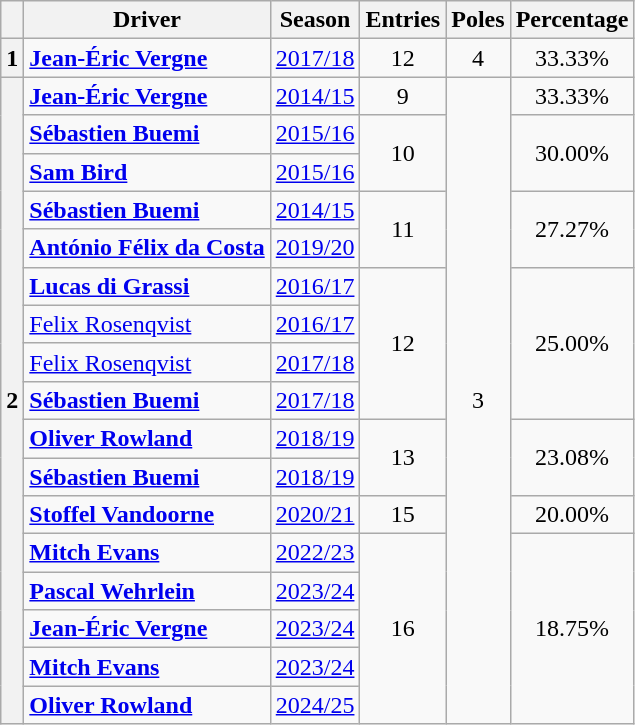<table class="wikitable" style="text-align:center">
<tr>
<th></th>
<th>Driver</th>
<th>Season</th>
<th>Entries</th>
<th>Poles</th>
<th>Percentage</th>
</tr>
<tr>
<th>1</th>
<td align=left> <strong><a href='#'>Jean-Éric Vergne</a></strong></td>
<td><a href='#'>2017/18</a></td>
<td>12</td>
<td>4</td>
<td>33.33%</td>
</tr>
<tr>
<th rowspan=17>2</th>
<td align=left> <strong><a href='#'>Jean-Éric Vergne</a></strong></td>
<td><a href='#'>2014/15</a></td>
<td>9</td>
<td rowspan=17>3</td>
<td>33.33%</td>
</tr>
<tr>
<td align=left> <strong><a href='#'>Sébastien Buemi</a></strong></td>
<td><a href='#'>2015/16</a></td>
<td rowspan=2>10</td>
<td rowspan=2>30.00%</td>
</tr>
<tr>
<td align=left> <strong><a href='#'>Sam Bird</a></strong></td>
<td><a href='#'>2015/16</a></td>
</tr>
<tr>
<td align=left> <strong><a href='#'>Sébastien Buemi</a></strong></td>
<td><a href='#'>2014/15</a></td>
<td rowspan=2>11</td>
<td rowspan=2>27.27%</td>
</tr>
<tr>
<td align=left> <strong><a href='#'>António Félix da Costa</a></strong></td>
<td><a href='#'>2019/20</a></td>
</tr>
<tr>
<td align=left> <strong><a href='#'>Lucas di Grassi</a></strong></td>
<td><a href='#'>2016/17</a></td>
<td rowspan=4>12</td>
<td rowspan=4>25.00%</td>
</tr>
<tr>
<td align=left> <a href='#'>Felix Rosenqvist</a></td>
<td><a href='#'>2016/17</a></td>
</tr>
<tr>
<td align=left> <a href='#'>Felix Rosenqvist</a></td>
<td><a href='#'>2017/18</a></td>
</tr>
<tr>
<td align=left> <strong><a href='#'>Sébastien Buemi</a></strong></td>
<td><a href='#'>2017/18</a></td>
</tr>
<tr>
<td align=left> <strong><a href='#'>Oliver Rowland</a></strong></td>
<td><a href='#'>2018/19</a></td>
<td rowspan=2>13</td>
<td rowspan=2>23.08%</td>
</tr>
<tr>
<td align=left> <strong><a href='#'>Sébastien Buemi</a></strong></td>
<td><a href='#'>2018/19</a></td>
</tr>
<tr>
<td align=left> <strong><a href='#'>Stoffel Vandoorne</a></strong></td>
<td><a href='#'>2020/21</a></td>
<td>15</td>
<td>20.00%</td>
</tr>
<tr>
<td align=left> <strong><a href='#'>Mitch Evans</a></strong></td>
<td><a href='#'>2022/23</a></td>
<td rowspan=5>16</td>
<td rowspan=5>18.75%</td>
</tr>
<tr>
<td align=left> <strong><a href='#'>Pascal Wehrlein</a></strong></td>
<td><a href='#'>2023/24</a></td>
</tr>
<tr>
<td align=left> <strong><a href='#'>Jean-Éric Vergne</a></strong></td>
<td><a href='#'>2023/24</a></td>
</tr>
<tr>
<td align=left> <strong><a href='#'>Mitch Evans</a></strong></td>
<td><a href='#'>2023/24</a></td>
</tr>
<tr>
<td align=left> <strong><a href='#'>Oliver Rowland</a></strong></td>
<td><a href='#'>2024/25</a></td>
</tr>
</table>
